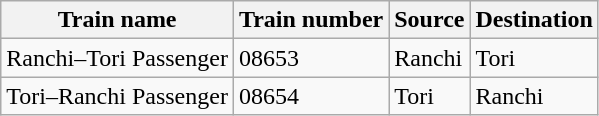<table class="wikitable">
<tr>
<th>Train name</th>
<th>Train number</th>
<th>Source</th>
<th>Destination</th>
</tr>
<tr>
<td>Ranchi–Tori Passenger</td>
<td>08653</td>
<td>Ranchi</td>
<td>Tori</td>
</tr>
<tr>
<td>Tori–Ranchi Passenger</td>
<td>08654</td>
<td>Tori</td>
<td>Ranchi</td>
</tr>
</table>
